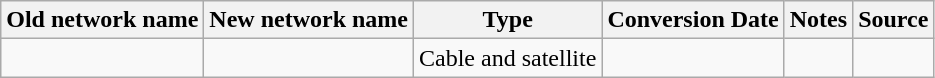<table class="wikitable">
<tr>
<th>Old network name</th>
<th>New network name</th>
<th>Type</th>
<th>Conversion Date</th>
<th>Notes</th>
<th>Source</th>
</tr>
<tr>
<td></td>
<td></td>
<td>Cable and satellite</td>
<td></td>
<td></td>
<td></td>
</tr>
</table>
